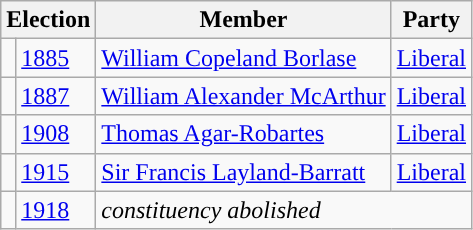<table class="wikitable">
<tr>
<th colspan="2">Election</th>
<th>Member</th>
<th>Party</th>
</tr>
<tr>
<td style="color:inherit;background-color: "></td>
<td><a href='#'>1885</a></td>
<td><a href='#'>William Copeland Borlase</a></td>
<td><a href='#'>Liberal</a></td>
</tr>
<tr>
<td style="color:inherit;background-color: "></td>
<td><a href='#'>1887</a></td>
<td><a href='#'>William Alexander McArthur</a></td>
<td><a href='#'>Liberal</a></td>
</tr>
<tr>
<td style="color:inherit;background-color: "></td>
<td><a href='#'>1908</a></td>
<td><a href='#'>Thomas Agar-Robartes</a></td>
<td><a href='#'>Liberal</a></td>
</tr>
<tr>
<td style="color:inherit;background-color: "></td>
<td><a href='#'>1915</a></td>
<td><a href='#'>Sir Francis Layland-Barratt</a></td>
<td><a href='#'>Liberal</a></td>
</tr>
<tr>
<td></td>
<td><a href='#'>1918</a></td>
<td colspan="2"><em>constituency abolished</em></td>
</tr>
</table>
